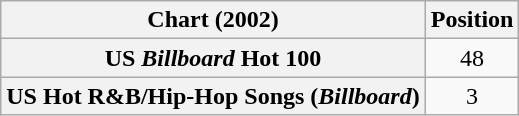<table class="wikitable sortable plainrowheaders" style="text-align:center">
<tr>
<th scope="col">Chart (2002)</th>
<th scope="col">Position</th>
</tr>
<tr>
<th scope="row">US <em>Billboard</em> Hot 100</th>
<td>48</td>
</tr>
<tr>
<th scope="row">US Hot R&B/Hip-Hop Songs (<em>Billboard</em>)</th>
<td>3</td>
</tr>
</table>
